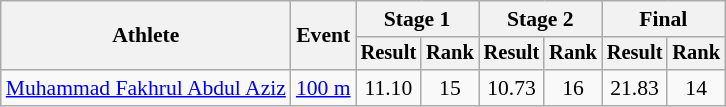<table class="wikitable" style="font-size:90%">
<tr>
<th rowspan=2>Athlete</th>
<th rowspan=2>Event</th>
<th colspan=2>Stage 1</th>
<th colspan=2>Stage 2</th>
<th colspan=2>Final</th>
</tr>
<tr style="font-size:95%">
<th>Result</th>
<th>Rank</th>
<th>Result</th>
<th>Rank</th>
<th>Result</th>
<th>Rank</th>
</tr>
<tr align=center>
<td align=left><a href='#'>Muhammad Fakhrul Abdul Aziz</a></td>
<td align=left><a href='#'>100 m</a></td>
<td>11.10</td>
<td>15</td>
<td>10.73</td>
<td>16</td>
<td>21.83</td>
<td>14</td>
</tr>
</table>
